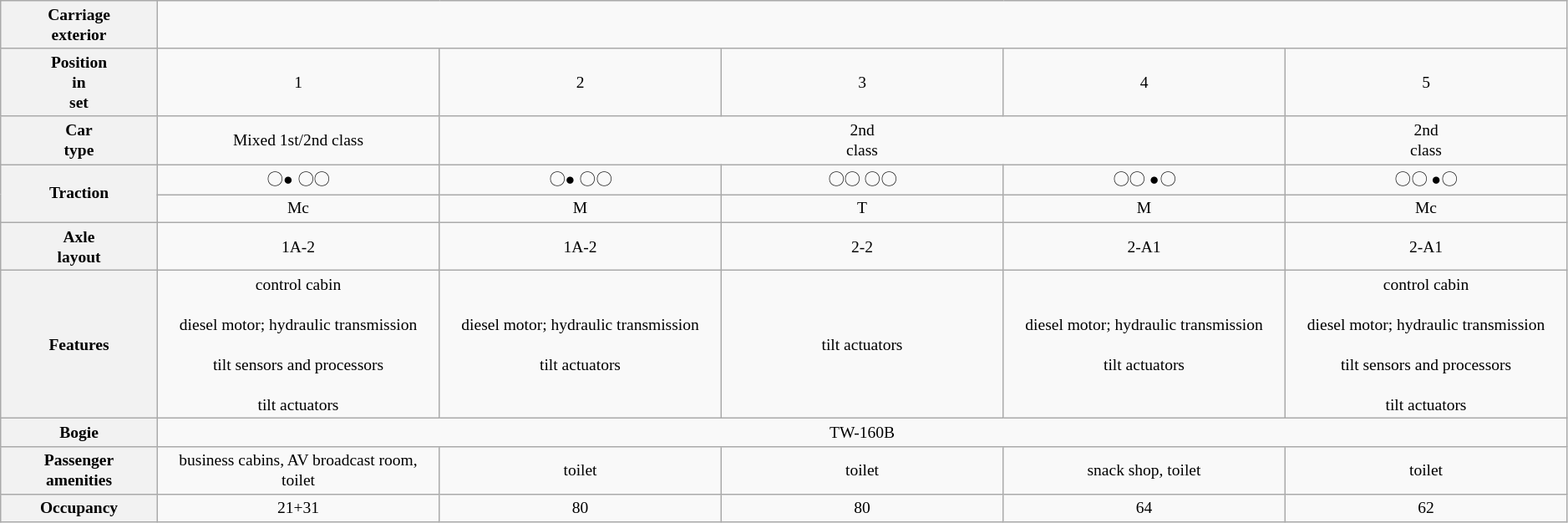<table class="wikitable" style="text-align: center; font-size: small">
<tr>
<th>Carriage<br>exterior</th>
<td colspan="5"></td>
</tr>
<tr>
<th>Position<br>in<br>set</th>
<td style="width: 18%;">1</td>
<td style="width: 18%;">2</td>
<td style="width: 18%;">3</td>
<td style="width: 18%;">4</td>
<td style="width: 18%;">5</td>
</tr>
<tr>
<th>Car<br>type</th>
<td>Mixed 1st/2nd class</td>
<td colspan="3">2nd<br>class</td>
<td>2nd<br>class</td>
</tr>
<tr>
<th rowspan="2">Traction</th>
<td>〇● 〇〇</td>
<td>〇● 〇〇</td>
<td>〇〇 〇〇</td>
<td>〇〇 ●〇</td>
<td>〇〇 ●〇</td>
</tr>
<tr>
<td>Mc</td>
<td>M</td>
<td>T</td>
<td>M</td>
<td>Mc</td>
</tr>
<tr>
<th>Axle<br>layout</th>
<td>1A-2</td>
<td>1A-2</td>
<td>2-2</td>
<td>2-A1</td>
<td>2-A1</td>
</tr>
<tr>
<th>Features</th>
<td>control cabin<br><br>diesel motor; hydraulic transmission<br><br>tilt sensors and processors<br><br>tilt actuators</td>
<td>diesel motor; hydraulic transmission<br><br>tilt actuators</td>
<td>tilt actuators</td>
<td>diesel motor; hydraulic transmission<br><br>tilt actuators</td>
<td>control cabin<br><br>diesel motor; hydraulic transmission<br><br>tilt sensors and processors<br><br>tilt actuators</td>
</tr>
<tr>
<th>Bogie</th>
<td colspan="5">TW-160B</td>
</tr>
<tr>
<th>Passenger<br>amenities</th>
<td>business cabins, AV broadcast room, toilet</td>
<td>toilet</td>
<td>toilet</td>
<td>snack shop, toilet</td>
<td>toilet</td>
</tr>
<tr>
<th>Occupancy</th>
<td>21+31</td>
<td>80</td>
<td>80</td>
<td>64</td>
<td>62</td>
</tr>
</table>
